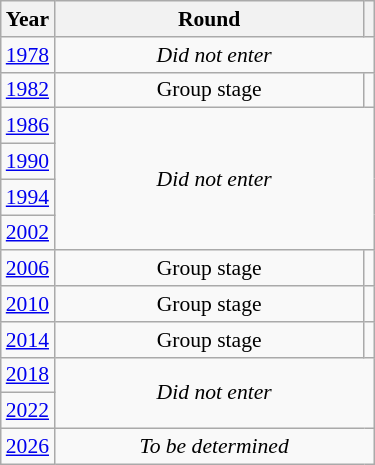<table class="wikitable" style="text-align: center; font-size:90%">
<tr>
<th>Year</th>
<th style="width:200px">Round</th>
<th></th>
</tr>
<tr>
<td><a href='#'>1978</a></td>
<td colspan="2"><em>Did not enter</em></td>
</tr>
<tr>
<td><a href='#'>1982</a></td>
<td>Group stage</td>
<td></td>
</tr>
<tr>
<td><a href='#'>1986</a></td>
<td colspan="2" rowspan="4"><em>Did not enter</em></td>
</tr>
<tr>
<td><a href='#'>1990</a></td>
</tr>
<tr>
<td><a href='#'>1994</a></td>
</tr>
<tr>
<td><a href='#'>2002</a></td>
</tr>
<tr>
<td><a href='#'>2006</a></td>
<td>Group stage</td>
<td></td>
</tr>
<tr>
<td><a href='#'>2010</a></td>
<td>Group stage</td>
<td></td>
</tr>
<tr>
<td><a href='#'>2014</a></td>
<td>Group stage</td>
<td></td>
</tr>
<tr>
<td><a href='#'>2018</a></td>
<td colspan="2" rowspan="2"><em>Did not enter</em></td>
</tr>
<tr>
<td><a href='#'>2022</a></td>
</tr>
<tr>
<td><a href='#'>2026</a></td>
<td colspan="2"><em>To be determined</em></td>
</tr>
</table>
